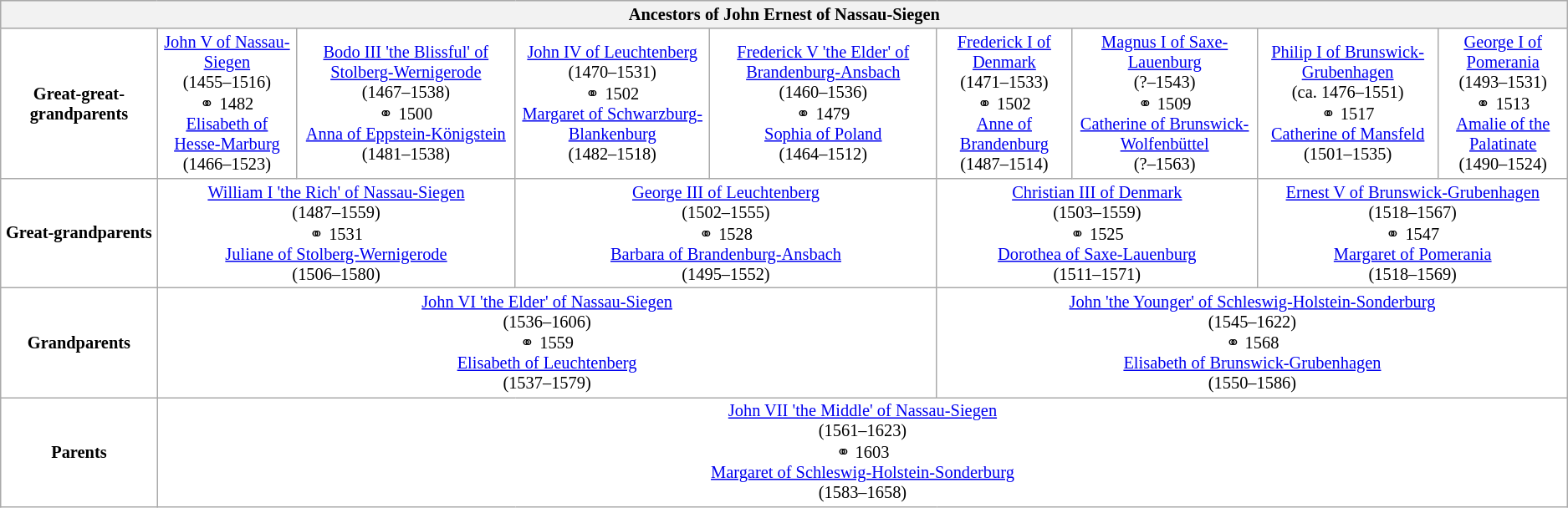<table class="wikitable" style="background:#FFFFFF; font-size:85%; text-align:center">
<tr bgcolor="#E0E0E0">
<th colspan="9">Ancestors of John Ernest of Nassau-Siegen</th>
</tr>
<tr>
<td><strong>Great-great-grandparents</strong></td>
<td colspan="1"><a href='#'>John V of Nassau-Siegen</a><br>(1455–1516)<br>⚭ 1482<br><a href='#'>Elisabeth of Hesse-Marburg</a><br>(1466–1523)</td>
<td colspan="1"><a href='#'>Bodo III 'the Blissful' of Stolberg-Wernigerode</a><br>(1467–1538)<br>⚭ 1500<br><a href='#'>Anna of Eppstein-Königstein</a><br>(1481–1538)</td>
<td colspan="1"><a href='#'>John IV of Leuchtenberg</a><br>(1470–1531)<br>⚭ 1502<br><a href='#'>Margaret of Schwarzburg-Blankenburg</a><br>(1482–1518)</td>
<td colspan="1"><a href='#'>Frederick V 'the Elder' of Brandenburg-Ansbach</a><br>(1460–1536)<br>⚭ 1479<br><a href='#'>Sophia of Poland</a><br>(1464–1512)</td>
<td colspan="1"><a href='#'>Frederick&nbsp;I of Denmark</a><br>(1471–1533)<br>⚭ 1502<br><a href='#'>Anne of Brandenburg</a><br>(1487–1514)</td>
<td colspan="1"><a href='#'>Magnus I of Saxe-Lauenburg</a><br>(?–1543)<br>⚭ 1509<br><a href='#'>Catherine of Brunswick-Wolfenbüttel</a><br>(?–1563)</td>
<td colspan="1"><a href='#'>Philip I of Brunswick-Grubenhagen</a><br>(ca. 1476–1551)<br>⚭ 1517<br><a href='#'>Catherine of Mansfeld</a><br>(1501–1535)</td>
<td colspan="1"><a href='#'>George I of Pomerania</a><br>(1493–1531)<br>⚭ 1513<br><a href='#'>Amalie of the Palatinate</a><br>(1490–1524)</td>
</tr>
<tr>
<td><strong>Great-grandparents</strong></td>
<td colspan="2"><a href='#'>William I 'the Rich' of Nassau-Siegen</a><br>(1487–1559)<br>⚭ 1531<br><a href='#'>Juliane of Stolberg-Wernigerode</a><br>(1506–1580)</td>
<td colspan="2"><a href='#'>George III of Leuchtenberg</a><br>(1502–1555)<br>⚭ 1528<br><a href='#'>Barbara of Brandenburg-Ansbach</a><br>(1495–1552)</td>
<td colspan="2"><a href='#'>Christian&nbsp;III of Denmark</a><br>(1503–1559)<br>⚭ 1525<br><a href='#'>Dorothea of Saxe-Lauenburg</a><br>(1511–1571)</td>
<td colspan="2"><a href='#'>Ernest V of Brunswick-Grubenhagen</a><br>(1518–1567)<br>⚭ 1547<br><a href='#'>Margaret of Pomerania</a><br>(1518–1569)</td>
</tr>
<tr>
<td><strong>Grandparents</strong></td>
<td colspan="4"><a href='#'>John VI 'the Elder' of Nassau-Siegen</a><br>(1536–1606)<br>⚭ 1559<br><a href='#'>Elisabeth of Leuchtenberg</a><br>(1537–1579)</td>
<td colspan="4"><a href='#'>John 'the Younger' of Schleswig-Holstein-Sonderburg</a><br>(1545–1622)<br>⚭ 1568<br><a href='#'>Elisabeth of Brunswick-Grubenhagen</a><br>(1550–1586)</td>
</tr>
<tr>
<td><strong>Parents</strong></td>
<td colspan="8"><a href='#'>John VII 'the Middle' of Nassau-Siegen</a><br>(1561–1623)<br>⚭ 1603<br><a href='#'>Margaret of Schleswig-Holstein-Sonderburg</a><br>(1583–1658)</td>
</tr>
</table>
